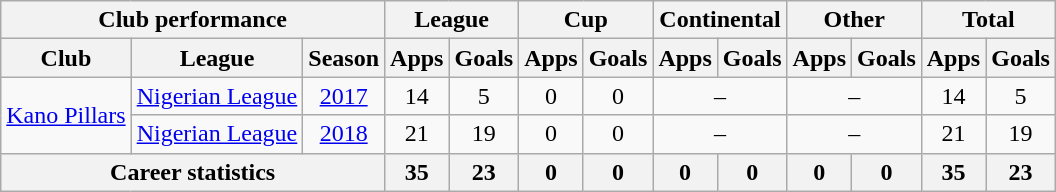<table class="wikitable" style="text-align: center">
<tr>
<th colspan="3">Club performance</th>
<th colspan="2">League</th>
<th colspan="2">Cup</th>
<th colspan="2">Continental</th>
<th colspan="2">Other</th>
<th colspan="3">Total</th>
</tr>
<tr>
<th>Club</th>
<th>League</th>
<th>Season</th>
<th>Apps</th>
<th>Goals</th>
<th>Apps</th>
<th>Goals</th>
<th>Apps</th>
<th>Goals</th>
<th>Apps</th>
<th>Goals</th>
<th>Apps</th>
<th>Goals</th>
</tr>
<tr>
<td valign="center" rowspan="2"><a href='#'>Kano Pillars</a></td>
<td><a href='#'>Nigerian League</a></td>
<td><a href='#'>2017</a></td>
<td>14</td>
<td>5</td>
<td>0</td>
<td>0</td>
<td colspan="2">–</td>
<td colspan="2">–</td>
<td>14</td>
<td>5</td>
</tr>
<tr>
<td><a href='#'>Nigerian League</a></td>
<td><a href='#'>2018</a></td>
<td>21</td>
<td>19</td>
<td>0</td>
<td>0</td>
<td colspan="2">–</td>
<td colspan="2">–</td>
<td>21</td>
<td>19</td>
</tr>
<tr>
<th colspan="3">Career statistics</th>
<th>35</th>
<th>23</th>
<th>0</th>
<th>0</th>
<th>0</th>
<th>0</th>
<th>0</th>
<th>0</th>
<th>35</th>
<th>23</th>
</tr>
</table>
